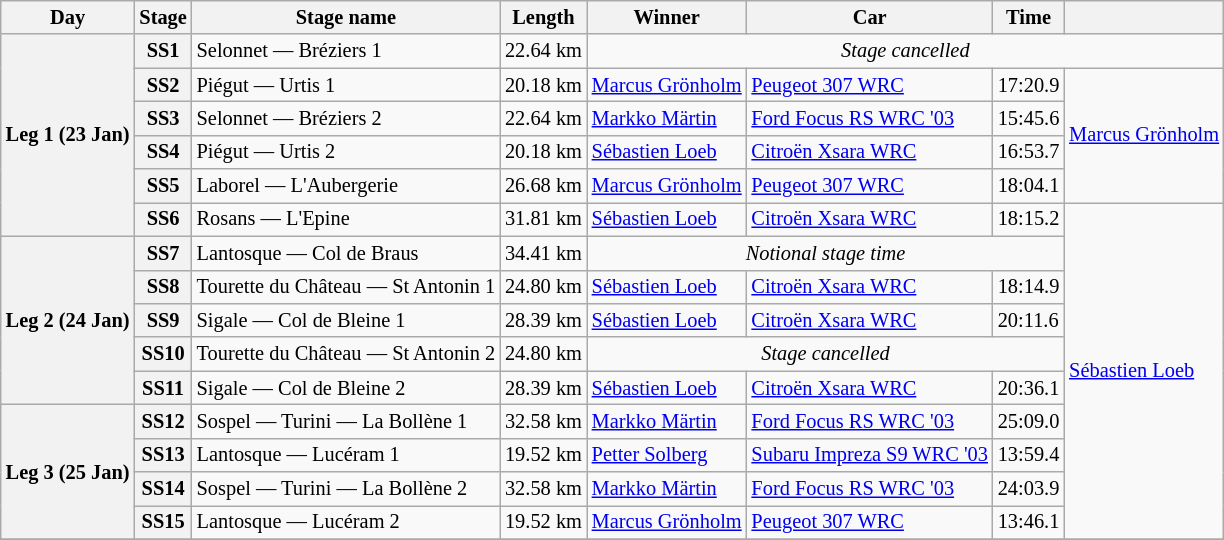<table class="wikitable" style="font-size: 85%;">
<tr>
<th>Day</th>
<th>Stage</th>
<th>Stage name</th>
<th>Length</th>
<th>Winner</th>
<th>Car</th>
<th>Time</th>
<th></th>
</tr>
<tr>
<th rowspan="6">Leg 1 (23 Jan)</th>
<th>SS1</th>
<td>Selonnet — Bréziers 1</td>
<td align="center">22.64 km</td>
<td colspan="4" align="center"><em>Stage cancelled</em></td>
</tr>
<tr>
<th>SS2</th>
<td>Piégut — Urtis 1</td>
<td align="center">20.18 km</td>
<td> <a href='#'>Marcus Grönholm</a></td>
<td><a href='#'>Peugeot 307 WRC</a></td>
<td>17:20.9</td>
<td rowspan="4"> <a href='#'>Marcus Grönholm</a></td>
</tr>
<tr>
<th>SS3</th>
<td>Selonnet — Bréziers 2</td>
<td align="center">22.64 km</td>
<td> <a href='#'>Markko Märtin</a></td>
<td><a href='#'>Ford Focus RS WRC '03</a></td>
<td>15:45.6</td>
</tr>
<tr>
<th>SS4</th>
<td>Piégut — Urtis 2</td>
<td align="center">20.18 km</td>
<td> <a href='#'>Sébastien Loeb</a></td>
<td><a href='#'>Citroën Xsara WRC</a></td>
<td>16:53.7</td>
</tr>
<tr>
<th>SS5</th>
<td>Laborel — L'Aubergerie</td>
<td align="center">26.68 km</td>
<td> <a href='#'>Marcus Grönholm</a></td>
<td><a href='#'>Peugeot 307 WRC</a></td>
<td>18:04.1</td>
</tr>
<tr>
<th>SS6</th>
<td>Rosans — L'Epine</td>
<td align="center">31.81 km</td>
<td> <a href='#'>Sébastien Loeb</a></td>
<td><a href='#'>Citroën Xsara WRC</a></td>
<td>18:15.2</td>
<td rowspan="10"> <a href='#'>Sébastien Loeb</a></td>
</tr>
<tr>
<th rowspan="5">Leg 2 (24 Jan)</th>
<th>SS7</th>
<td>Lantosque — Col de Braus</td>
<td align="center">34.41 km</td>
<td colspan="3" align="center"><em>Notional stage time</em></td>
</tr>
<tr>
<th>SS8</th>
<td>Tourette du Château — St Antonin 1</td>
<td align="center">24.80 km</td>
<td> <a href='#'>Sébastien Loeb</a></td>
<td><a href='#'>Citroën Xsara WRC</a></td>
<td>18:14.9</td>
</tr>
<tr>
<th>SS9</th>
<td>Sigale — Col de Bleine 1</td>
<td align="center">28.39 km</td>
<td> <a href='#'>Sébastien Loeb</a></td>
<td><a href='#'>Citroën Xsara WRC</a></td>
<td>20:11.6</td>
</tr>
<tr>
<th>SS10</th>
<td>Tourette du Château — St Antonin 2</td>
<td align="center">24.80 km</td>
<td colspan="3" align="center"><em>Stage cancelled</em></td>
</tr>
<tr>
<th>SS11</th>
<td>Sigale — Col de Bleine 2</td>
<td align="center">28.39 km</td>
<td> <a href='#'>Sébastien Loeb</a></td>
<td><a href='#'>Citroën Xsara WRC</a></td>
<td>20:36.1</td>
</tr>
<tr>
<th rowspan="4">Leg 3 (25 Jan)</th>
<th>SS12</th>
<td>Sospel — Turini — La Bollène 1</td>
<td align="center">32.58 km</td>
<td> <a href='#'>Markko Märtin</a></td>
<td><a href='#'>Ford Focus RS WRC '03</a></td>
<td>25:09.0</td>
</tr>
<tr>
<th>SS13</th>
<td>Lantosque — Lucéram 1</td>
<td align="center">19.52 km</td>
<td> <a href='#'>Petter Solberg</a></td>
<td><a href='#'>Subaru Impreza S9 WRC '03</a></td>
<td>13:59.4</td>
</tr>
<tr>
<th>SS14</th>
<td>Sospel — Turini — La Bollène 2</td>
<td align="center">32.58 km</td>
<td> <a href='#'>Markko Märtin</a></td>
<td><a href='#'>Ford Focus RS WRC '03</a></td>
<td>24:03.9</td>
</tr>
<tr>
<th>SS15</th>
<td>Lantosque — Lucéram 2</td>
<td align="center">19.52 km</td>
<td> <a href='#'>Marcus Grönholm</a></td>
<td><a href='#'>Peugeot 307 WRC</a></td>
<td>13:46.1</td>
</tr>
<tr>
</tr>
</table>
